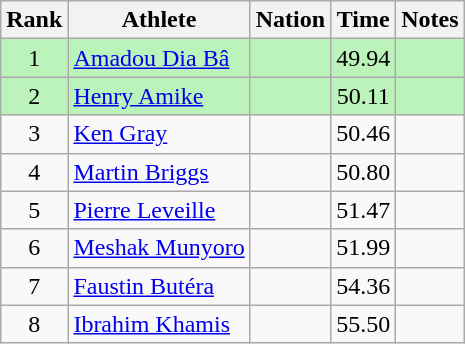<table class="wikitable sortable" style="text-align:center">
<tr>
<th>Rank</th>
<th>Athlete</th>
<th>Nation</th>
<th>Time</th>
<th>Notes</th>
</tr>
<tr style="background:#bbf3bb;">
<td>1</td>
<td align=left><a href='#'>Amadou Dia Bâ</a></td>
<td align=left></td>
<td>49.94</td>
<td></td>
</tr>
<tr style="background:#bbf3bb;">
<td>2</td>
<td align=left><a href='#'>Henry Amike</a></td>
<td align=left></td>
<td>50.11</td>
<td></td>
</tr>
<tr>
<td>3</td>
<td align=left><a href='#'>Ken Gray</a></td>
<td align=left></td>
<td>50.46</td>
<td></td>
</tr>
<tr>
<td>4</td>
<td align=left><a href='#'>Martin Briggs</a></td>
<td align=left></td>
<td>50.80</td>
<td></td>
</tr>
<tr>
<td>5</td>
<td align=left><a href='#'>Pierre Leveille</a></td>
<td align=left></td>
<td>51.47</td>
<td></td>
</tr>
<tr>
<td>6</td>
<td align=left><a href='#'>Meshak Munyoro</a></td>
<td align=left></td>
<td>51.99</td>
<td></td>
</tr>
<tr>
<td>7</td>
<td align=left><a href='#'>Faustin Butéra</a></td>
<td align=left></td>
<td>54.36</td>
<td></td>
</tr>
<tr>
<td>8</td>
<td align=left><a href='#'>Ibrahim Khamis</a></td>
<td align=left></td>
<td>55.50</td>
<td></td>
</tr>
</table>
